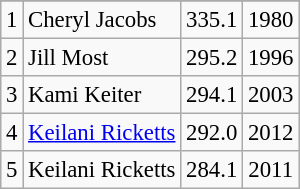<table class="wikitable" style="font-size: 95%; text-align:left;">
<tr>
</tr>
<tr>
<td align="center">1</td>
<td>Cheryl Jacobs</td>
<td align="center">335.1</td>
<td align="center">1980</td>
</tr>
<tr>
<td align="center">2</td>
<td>Jill Most</td>
<td align="center">295.2</td>
<td align="center">1996</td>
</tr>
<tr>
<td align="center">3</td>
<td>Kami Keiter</td>
<td align="center">294.1</td>
<td align="center">2003</td>
</tr>
<tr>
<td align="center">4</td>
<td><a href='#'>Keilani Ricketts</a></td>
<td align="center">292.0</td>
<td align="center">2012</td>
</tr>
<tr>
<td align="center">5</td>
<td>Keilani Ricketts</td>
<td align="center">284.1</td>
<td align="center">2011</td>
</tr>
</table>
